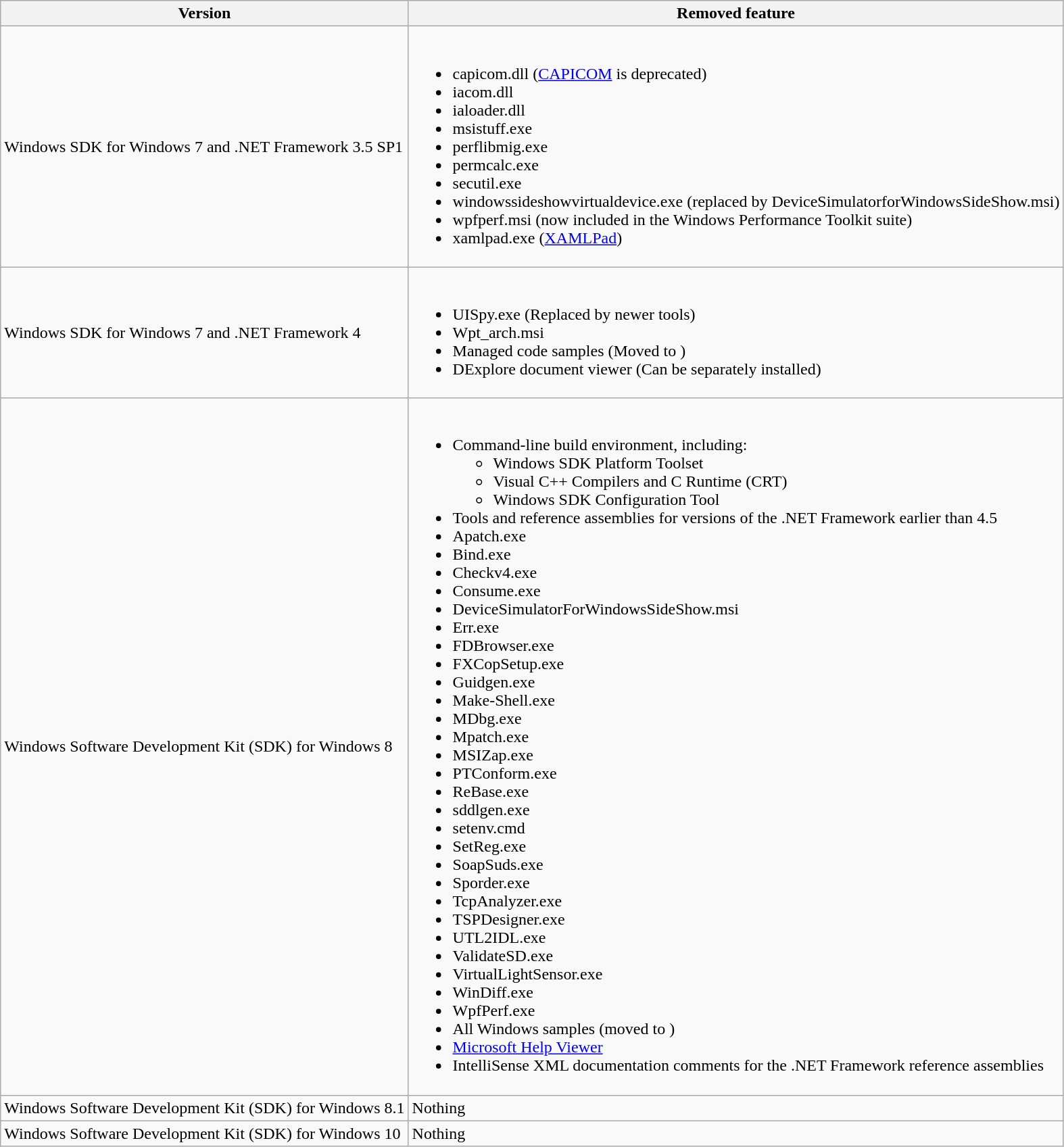<table class="wikitable">
<tr>
<th>Version</th>
<th>Removed feature<br></th>
</tr>
<tr>
<td>Windows SDK for Windows 7 and .NET Framework 3.5 SP1</td>
<td><br><ul><li>capicom.dll (<a href='#'>CAPICOM</a> is deprecated)</li><li>iacom.dll</li><li>ialoader.dll</li><li>msistuff.exe</li><li>perflibmig.exe</li><li>permcalc.exe</li><li>secutil.exe</li><li>windowssideshowvirtualdevice.exe (replaced by DeviceSimulatorforWindowsSideShow.msi)</li><li>wpfperf.msi (now included in the Windows Performance Toolkit suite)</li><li>xamlpad.exe (<a href='#'>XAMLPad</a>)</li></ul></td>
</tr>
<tr>
<td>Windows SDK for Windows 7 and .NET Framework 4</td>
<td><br><ul><li>UISpy.exe (Replaced by newer tools)</li><li>Wpt_arch.msi</li><li>Managed code samples (Moved to )</li><li>DExplore document viewer (Can be separately installed)</li></ul></td>
</tr>
<tr>
<td>Windows Software Development Kit (SDK) for Windows 8</td>
<td><br><ul><li>Command-line build environment, including:<ul><li>Windows SDK Platform Toolset</li><li>Visual C++ Compilers and C Runtime (CRT)</li><li>Windows SDK Configuration Tool</li></ul></li><li>Tools and reference assemblies for versions of the .NET Framework earlier than 4.5</li><li>Apatch.exe</li><li>Bind.exe</li><li>Checkv4.exe</li><li>Consume.exe</li><li>DeviceSimulatorForWindowsSideShow.msi</li><li>Err.exe</li><li>FDBrowser.exe</li><li>FXCopSetup.exe</li><li>Guidgen.exe</li><li>Make-Shell.exe</li><li>MDbg.exe</li><li>Mpatch.exe</li><li>MSIZap.exe</li><li>PTConform.exe</li><li>ReBase.exe</li><li>sddlgen.exe</li><li>setenv.cmd</li><li>SetReg.exe</li><li>SoapSuds.exe</li><li>Sporder.exe</li><li>TcpAnalyzer.exe</li><li>TSPDesigner.exe</li><li>UTL2IDL.exe</li><li>ValidateSD.exe</li><li>VirtualLightSensor.exe</li><li>WinDiff.exe</li><li>WpfPerf.exe</li><li>All Windows samples (moved to )</li><li><a href='#'>Microsoft Help Viewer</a></li><li>IntelliSense XML documentation comments for the .NET Framework reference assemblies</li></ul></td>
</tr>
<tr>
<td>Windows Software Development Kit (SDK) for Windows 8.1</td>
<td>Nothing</td>
</tr>
<tr>
<td>Windows Software Development Kit (SDK) for Windows 10</td>
<td>Nothing</td>
</tr>
</table>
